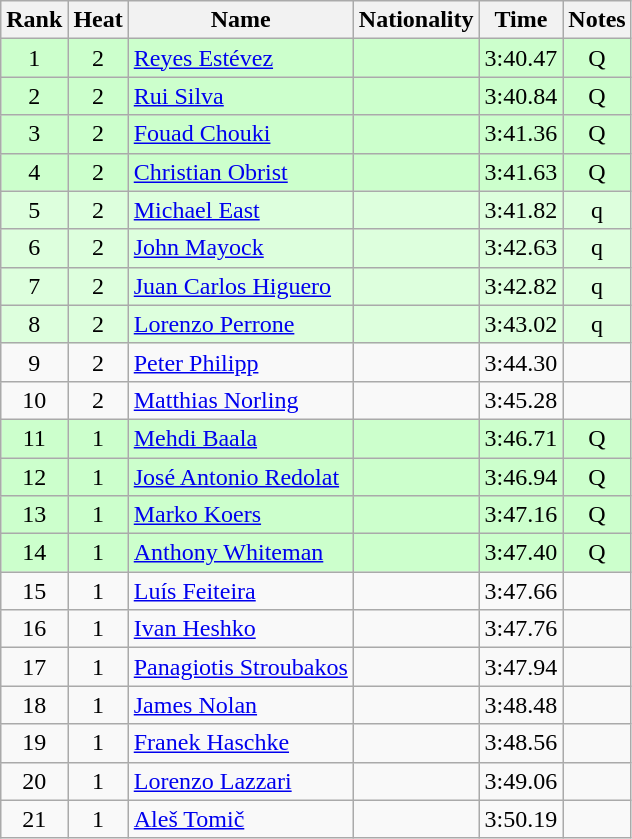<table class="wikitable sortable" style="text-align:center">
<tr>
<th>Rank</th>
<th>Heat</th>
<th>Name</th>
<th>Nationality</th>
<th>Time</th>
<th>Notes</th>
</tr>
<tr bgcolor=ccffcc>
<td>1</td>
<td>2</td>
<td align=left><a href='#'>Reyes Estévez</a></td>
<td align=left></td>
<td>3:40.47</td>
<td>Q</td>
</tr>
<tr bgcolor=ccffcc>
<td>2</td>
<td>2</td>
<td align=left><a href='#'>Rui Silva</a></td>
<td align=left></td>
<td>3:40.84</td>
<td>Q</td>
</tr>
<tr bgcolor=ccffcc>
<td>3</td>
<td>2</td>
<td align=left><a href='#'>Fouad Chouki</a></td>
<td align=left></td>
<td>3:41.36</td>
<td>Q</td>
</tr>
<tr bgcolor=ccffcc>
<td>4</td>
<td>2</td>
<td align=left><a href='#'>Christian Obrist</a></td>
<td align=left></td>
<td>3:41.63</td>
<td>Q</td>
</tr>
<tr bgcolor=ddffdd>
<td>5</td>
<td>2</td>
<td align=left><a href='#'>Michael East</a></td>
<td align=left></td>
<td>3:41.82</td>
<td>q</td>
</tr>
<tr bgcolor=ddffdd>
<td>6</td>
<td>2</td>
<td align=left><a href='#'>John Mayock</a></td>
<td align=left></td>
<td>3:42.63</td>
<td>q</td>
</tr>
<tr bgcolor=ddffdd>
<td>7</td>
<td>2</td>
<td align=left><a href='#'>Juan Carlos Higuero</a></td>
<td align=left></td>
<td>3:42.82</td>
<td>q</td>
</tr>
<tr bgcolor=ddffdd>
<td>8</td>
<td>2</td>
<td align=left><a href='#'>Lorenzo Perrone</a></td>
<td align=left></td>
<td>3:43.02</td>
<td>q</td>
</tr>
<tr>
<td>9</td>
<td>2</td>
<td align=left><a href='#'>Peter Philipp</a></td>
<td align=left></td>
<td>3:44.30</td>
<td></td>
</tr>
<tr>
<td>10</td>
<td>2</td>
<td align=left><a href='#'>Matthias Norling</a></td>
<td align=left></td>
<td>3:45.28</td>
<td></td>
</tr>
<tr bgcolor=ccffcc>
<td>11</td>
<td>1</td>
<td align=left><a href='#'>Mehdi Baala</a></td>
<td align=left></td>
<td>3:46.71</td>
<td>Q</td>
</tr>
<tr bgcolor=ccffcc>
<td>12</td>
<td>1</td>
<td align=left><a href='#'>José Antonio Redolat</a></td>
<td align=left></td>
<td>3:46.94</td>
<td>Q</td>
</tr>
<tr bgcolor=ccffcc>
<td>13</td>
<td>1</td>
<td align=left><a href='#'>Marko Koers</a></td>
<td align=left></td>
<td>3:47.16</td>
<td>Q</td>
</tr>
<tr bgcolor=ccffcc>
<td>14</td>
<td>1</td>
<td align=left><a href='#'>Anthony Whiteman</a></td>
<td align=left></td>
<td>3:47.40</td>
<td>Q</td>
</tr>
<tr>
<td>15</td>
<td>1</td>
<td align=left><a href='#'>Luís Feiteira</a></td>
<td align=left></td>
<td>3:47.66</td>
<td></td>
</tr>
<tr>
<td>16</td>
<td>1</td>
<td align=left><a href='#'>Ivan Heshko</a></td>
<td align=left></td>
<td>3:47.76</td>
<td></td>
</tr>
<tr>
<td>17</td>
<td>1</td>
<td align=left><a href='#'>Panagiotis Stroubakos</a></td>
<td align=left></td>
<td>3:47.94</td>
<td></td>
</tr>
<tr>
<td>18</td>
<td>1</td>
<td align=left><a href='#'>James Nolan</a></td>
<td align=left></td>
<td>3:48.48</td>
<td></td>
</tr>
<tr>
<td>19</td>
<td>1</td>
<td align=left><a href='#'>Franek Haschke</a></td>
<td align=left></td>
<td>3:48.56</td>
<td></td>
</tr>
<tr>
<td>20</td>
<td>1</td>
<td align=left><a href='#'>Lorenzo Lazzari</a></td>
<td align=left></td>
<td>3:49.06</td>
<td></td>
</tr>
<tr>
<td>21</td>
<td>1</td>
<td align=left><a href='#'>Aleš Tomič</a></td>
<td align=left></td>
<td>3:50.19</td>
<td></td>
</tr>
</table>
